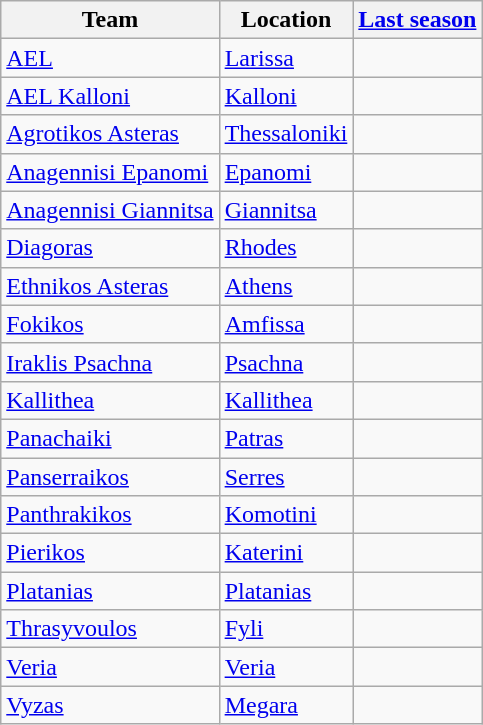<table class="wikitable sortable">
<tr>
<th>Team</th>
<th>Location</th>
<th><a href='#'>Last season</a></th>
</tr>
<tr>
<td><a href='#'>AEL</a></td>
<td><a href='#'>Larissa</a></td>
<td></td>
</tr>
<tr>
<td><a href='#'>AEL Kalloni</a></td>
<td><a href='#'>Kalloni</a></td>
<td></td>
</tr>
<tr>
<td><a href='#'>Agrotikos Asteras</a></td>
<td><a href='#'>Thessaloniki</a></td>
<td></td>
</tr>
<tr>
<td><a href='#'>Anagennisi Epanomi</a></td>
<td><a href='#'>Epanomi</a></td>
<td></td>
</tr>
<tr>
<td><a href='#'>Anagennisi Giannitsa</a></td>
<td><a href='#'>Giannitsa</a></td>
<td></td>
</tr>
<tr>
<td><a href='#'>Diagoras</a></td>
<td><a href='#'>Rhodes</a></td>
<td></td>
</tr>
<tr>
<td><a href='#'>Ethnikos Asteras</a></td>
<td><a href='#'>Athens</a></td>
<td></td>
</tr>
<tr>
<td><a href='#'>Fokikos</a></td>
<td><a href='#'>Amfissa</a></td>
<td></td>
</tr>
<tr>
<td><a href='#'>Iraklis Psachna</a></td>
<td><a href='#'>Psachna</a></td>
<td></td>
</tr>
<tr>
<td><a href='#'>Kallithea</a></td>
<td><a href='#'>Kallithea</a></td>
<td></td>
</tr>
<tr>
<td><a href='#'>Panachaiki</a></td>
<td><a href='#'>Patras</a></td>
<td></td>
</tr>
<tr>
<td><a href='#'>Panserraikos</a></td>
<td><a href='#'>Serres</a></td>
<td></td>
</tr>
<tr>
<td><a href='#'>Panthrakikos</a></td>
<td><a href='#'>Komotini</a></td>
<td></td>
</tr>
<tr>
<td><a href='#'>Pierikos</a></td>
<td><a href='#'>Katerini</a></td>
<td></td>
</tr>
<tr>
<td><a href='#'>Platanias</a></td>
<td><a href='#'>Platanias</a></td>
<td></td>
</tr>
<tr>
<td><a href='#'>Thrasyvoulos</a></td>
<td><a href='#'>Fyli</a></td>
<td></td>
</tr>
<tr>
<td><a href='#'>Veria</a></td>
<td><a href='#'>Veria</a></td>
<td></td>
</tr>
<tr>
<td><a href='#'>Vyzas</a></td>
<td><a href='#'>Megara</a></td>
<td></td>
</tr>
</table>
